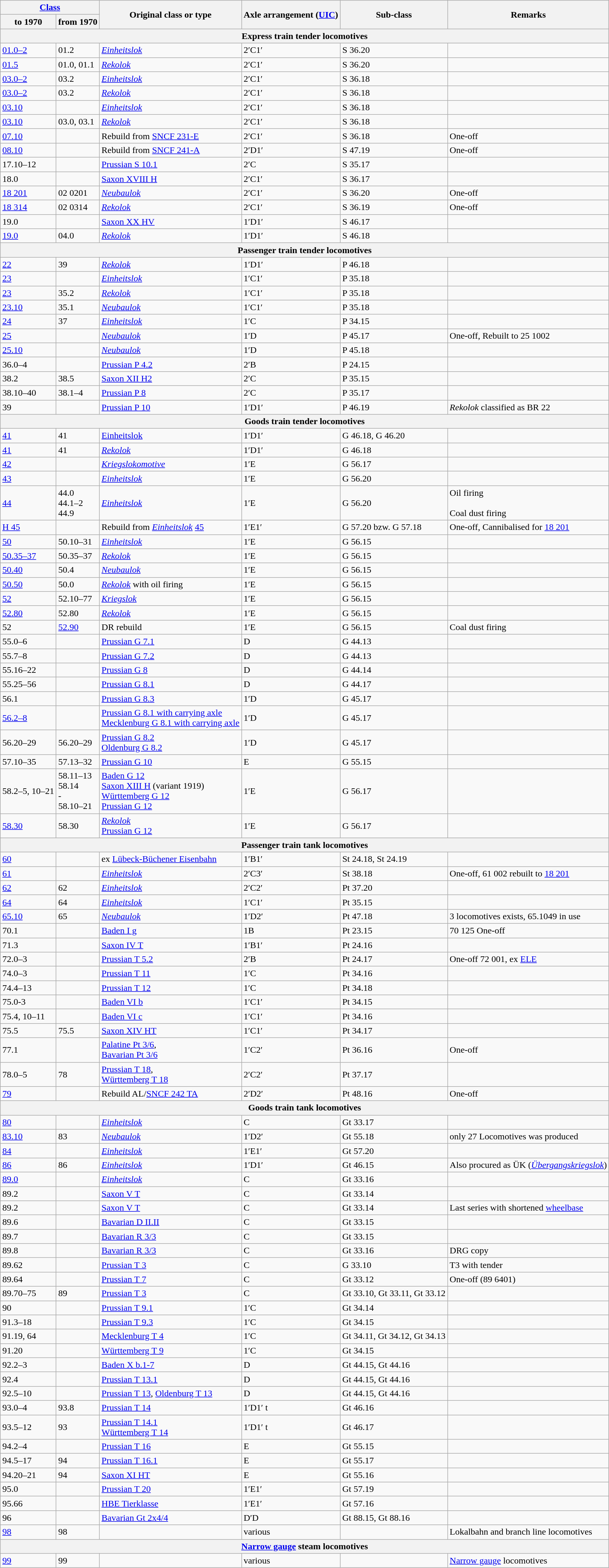<table class="wikitable">
<tr class="hintergrundfarbe6">
<th colspan="2" style="text-align:center;"><a href='#'>Class</a></th>
<th rowspan="2">Original class or type</th>
<th rowspan="2">Axle arrangement (<a href='#'>UIC</a>)</th>
<th rowspan="2">Sub-class</th>
<th rowspan="2">Remarks</th>
</tr>
<tr class="hintergrundfarbe6">
<th>to 1970</th>
<th>from 1970</th>
</tr>
<tr>
<th colspan="6" style="text-align:center;">Express train tender locomotives</th>
</tr>
<tr>
<td><a href='#'>01.0–2</a></td>
<td>01.2</td>
<td><em><a href='#'>Einheitslok</a></em></td>
<td>2′C1′</td>
<td>S 36.20</td>
<td></td>
</tr>
<tr>
<td><a href='#'>01.5</a></td>
<td>01.0, 01.1</td>
<td><em><a href='#'>Rekolok</a></em></td>
<td>2′C1′</td>
<td>S 36.20</td>
<td></td>
</tr>
<tr>
<td><a href='#'>03.0–2</a></td>
<td>03.2</td>
<td><em><a href='#'>Einheitslok</a></em></td>
<td>2′C1′</td>
<td>S 36.18</td>
<td></td>
</tr>
<tr>
<td><a href='#'>03.0–2</a></td>
<td>03.2</td>
<td><em><a href='#'>Rekolok</a></em></td>
<td>2′C1′</td>
<td>S 36.18</td>
<td></td>
</tr>
<tr>
<td><a href='#'>03.10</a></td>
<td></td>
<td><em><a href='#'>Einheitslok</a></em></td>
<td>2′C1′</td>
<td>S 36.18</td>
<td></td>
</tr>
<tr>
<td><a href='#'>03.10</a></td>
<td>03.0, 03.1</td>
<td><em><a href='#'>Rekolok</a></em></td>
<td>2′C1′</td>
<td>S 36.18</td>
<td></td>
</tr>
<tr>
<td><a href='#'>07.10</a></td>
<td></td>
<td>Rebuild from <a href='#'>SNCF 231-E</a></td>
<td>2′C1′</td>
<td>S 36.18</td>
<td>One-off</td>
</tr>
<tr>
<td><a href='#'>08.10</a></td>
<td></td>
<td>Rebuild from <a href='#'>SNCF 241-A</a></td>
<td>2′D1′</td>
<td>S 47.19</td>
<td>One-off</td>
</tr>
<tr>
<td>17.10–12</td>
<td></td>
<td><a href='#'>Prussian S 10.1</a></td>
<td>2′C</td>
<td>S 35.17</td>
<td></td>
</tr>
<tr>
<td>18.0</td>
<td></td>
<td><a href='#'>Saxon XVIII H</a></td>
<td>2′C1′</td>
<td>S 36.17</td>
<td></td>
</tr>
<tr>
<td><a href='#'>18 201</a></td>
<td>02 0201</td>
<td><em><a href='#'>Neubaulok</a></em></td>
<td>2′C1′</td>
<td>S 36.20</td>
<td>One-off</td>
</tr>
<tr>
<td><a href='#'>18 314</a></td>
<td>02 0314</td>
<td><em><a href='#'>Rekolok</a></em></td>
<td>2′C1′</td>
<td>S 36.19</td>
<td>One-off</td>
</tr>
<tr>
<td>19.0</td>
<td></td>
<td><a href='#'>Saxon XX HV</a></td>
<td>1′D1′</td>
<td>S 46.17</td>
<td></td>
</tr>
<tr>
<td><a href='#'>19.0</a></td>
<td>04.0</td>
<td><em><a href='#'>Rekolok</a></em></td>
<td>1′D1′</td>
<td>S 46.18</td>
<td></td>
</tr>
<tr>
<th colspan="6" style="text-align:center;">Passenger train tender locomotives</th>
</tr>
<tr>
<td><a href='#'>22</a></td>
<td>39</td>
<td><em><a href='#'>Rekolok</a></em></td>
<td>1′D1′</td>
<td>P 46.18</td>
<td></td>
</tr>
<tr>
<td><a href='#'>23</a></td>
<td></td>
<td><em><a href='#'>Einheitslok</a></em></td>
<td>1′C1′</td>
<td>P 35.18</td>
<td></td>
</tr>
<tr>
<td><a href='#'>23</a></td>
<td>35.2</td>
<td><em><a href='#'>Rekolok</a></em></td>
<td>1′C1′</td>
<td>P 35.18</td>
<td></td>
</tr>
<tr>
<td><a href='#'>23.10</a></td>
<td>35.1</td>
<td><em><a href='#'>Neubaulok</a></em></td>
<td>1′C1′</td>
<td>P 35.18</td>
<td></td>
</tr>
<tr>
<td><a href='#'>24</a></td>
<td>37</td>
<td><em><a href='#'>Einheitslok</a></em></td>
<td>1′C</td>
<td>P 34.15</td>
<td></td>
</tr>
<tr>
<td><a href='#'>25</a></td>
<td></td>
<td><em><a href='#'>Neubaulok</a></em></td>
<td>1′D</td>
<td>P 45.17</td>
<td>One-off, Rebuilt to 25 1002</td>
</tr>
<tr>
<td><a href='#'>25.10</a></td>
<td></td>
<td><em><a href='#'>Neubaulok</a></em></td>
<td>1′D</td>
<td>P 45.18</td>
<td></td>
</tr>
<tr>
<td>36.0–4</td>
<td></td>
<td><a href='#'>Prussian P 4.2</a></td>
<td>2′B</td>
<td>P 24.15</td>
<td></td>
</tr>
<tr>
<td>38.2</td>
<td>38.5</td>
<td><a href='#'>Saxon XII H2</a></td>
<td>2′C</td>
<td>P 35.15</td>
<td></td>
</tr>
<tr>
<td>38.10–40</td>
<td>38.1–4</td>
<td><a href='#'>Prussian P 8</a></td>
<td>2′C</td>
<td>P 35.17</td>
<td></td>
</tr>
<tr>
<td>39</td>
<td></td>
<td><a href='#'>Prussian P 10</a></td>
<td>1′D1′</td>
<td>P 46.19</td>
<td><em>Rekolok</em> classified as BR 22</td>
</tr>
<tr>
<th colspan="6" style="text-align:center;">Goods train tender locomotives</th>
</tr>
<tr>
<td><a href='#'>41</a></td>
<td>41</td>
<td><a href='#'>Einheitslok</a></td>
<td>1′D1′</td>
<td>G 46.18, G 46.20</td>
<td></td>
</tr>
<tr>
<td><a href='#'>41</a></td>
<td>41</td>
<td><em><a href='#'>Rekolok</a></em></td>
<td>1′D1′</td>
<td>G 46.18</td>
<td></td>
</tr>
<tr>
<td><a href='#'>42</a></td>
<td></td>
<td><em><a href='#'>Kriegslokomotive</a></em></td>
<td>1′E</td>
<td>G 56.17</td>
<td></td>
</tr>
<tr>
<td><a href='#'>43</a></td>
<td></td>
<td><em><a href='#'>Einheitslok</a></em></td>
<td>1′E</td>
<td>G 56.20</td>
<td></td>
</tr>
<tr>
<td><a href='#'>44</a></td>
<td>44.0<br> 44.1–2<br> 44.9</td>
<td><em><a href='#'>Einheitslok</a></em></td>
<td>1′E</td>
<td>G 56.20</td>
<td>Oil firing<br> <br> Coal dust firing</td>
</tr>
<tr>
<td><a href='#'>H 45</a></td>
<td></td>
<td>Rebuild from <em><a href='#'>Einheitslok</a></em> <a href='#'>45</a></td>
<td>1′E1′</td>
<td>G 57.20 bzw. G 57.18</td>
<td>One-off, Cannibalised for <a href='#'>18 201</a></td>
</tr>
<tr>
<td><a href='#'>50</a></td>
<td>50.10–31</td>
<td><em><a href='#'>Einheitslok</a></em></td>
<td>1′E</td>
<td>G 56.15</td>
<td></td>
</tr>
<tr>
<td><a href='#'>50.35–37</a></td>
<td>50.35–37</td>
<td><em><a href='#'>Rekolok</a></em></td>
<td>1′E</td>
<td>G 56.15</td>
<td></td>
</tr>
<tr>
<td><a href='#'>50.40</a></td>
<td>50.4</td>
<td><em><a href='#'>Neubaulok</a></em></td>
<td>1′E</td>
<td>G 56.15</td>
<td></td>
</tr>
<tr>
<td><a href='#'>50.50</a></td>
<td>50.0</td>
<td><em><a href='#'>Rekolok</a></em> with oil firing</td>
<td>1′E</td>
<td>G 56.15</td>
<td></td>
</tr>
<tr>
<td><a href='#'>52</a></td>
<td>52.10–77</td>
<td><em><a href='#'>Kriegslok</a></em></td>
<td>1′E</td>
<td>G 56.15</td>
<td></td>
</tr>
<tr>
<td><a href='#'>52.80</a></td>
<td>52.80</td>
<td><em><a href='#'>Rekolok</a></em></td>
<td>1′E</td>
<td>G 56.15</td>
<td></td>
</tr>
<tr>
<td>52</td>
<td><a href='#'>52.90</a></td>
<td>DR rebuild</td>
<td>1′E</td>
<td>G 56.15</td>
<td>Coal dust firing</td>
</tr>
<tr>
<td>55.0–6</td>
<td></td>
<td><a href='#'>Prussian G 7.1</a></td>
<td>D</td>
<td>G 44.13</td>
<td></td>
</tr>
<tr>
<td>55.7–8</td>
<td></td>
<td><a href='#'>Prussian G 7.2</a></td>
<td>D</td>
<td>G 44.13</td>
<td></td>
</tr>
<tr>
<td>55.16–22</td>
<td></td>
<td><a href='#'>Prussian G 8</a></td>
<td>D</td>
<td>G 44.14</td>
<td></td>
</tr>
<tr>
<td>55.25–56</td>
<td></td>
<td><a href='#'>Prussian G 8.1</a></td>
<td>D</td>
<td>G 44.17</td>
<td></td>
</tr>
<tr>
<td>56.1</td>
<td></td>
<td><a href='#'>Prussian G 8.3</a></td>
<td>1′D</td>
<td>G 45.17</td>
<td></td>
</tr>
<tr>
<td><a href='#'>56.2–8</a></td>
<td></td>
<td><a href='#'>Prussian G 8.1 with carrying axle</a><br> <a href='#'>Mecklenburg G 8.1 with carrying axle</a></td>
<td>1′D</td>
<td>G 45.17</td>
<td></td>
</tr>
<tr>
<td>56.20–29</td>
<td>56.20–29</td>
<td><a href='#'>Prussian G 8.2</a><br> <a href='#'>Oldenburg G 8.2</a></td>
<td>1′D</td>
<td>G 45.17</td>
<td></td>
</tr>
<tr>
<td>57.10–35</td>
<td>57.13–32</td>
<td><a href='#'>Prussian G 10</a></td>
<td>E</td>
<td>G 55.15</td>
<td></td>
</tr>
<tr>
<td>58.2–5, 10–21</td>
<td>58.11–13<br> 58.14<br> -<br> 58.10–21</td>
<td><a href='#'>Baden G 12</a><br> <a href='#'>Saxon XIII H</a> (variant 1919)<br> <a href='#'>Württemberg G 12</a><br> <a href='#'>Prussian G 12</a></td>
<td>1′E</td>
<td>G 56.17</td>
<td></td>
</tr>
<tr>
<td><a href='#'>58.30</a></td>
<td>58.30</td>
<td><em><a href='#'>Rekolok</a></em><br> <a href='#'>Prussian G 12</a></td>
<td>1′E</td>
<td>G 56.17</td>
<td></td>
</tr>
<tr>
<th colspan="6" style="text-align:center;">Passenger train tank locomotives</th>
</tr>
<tr>
<td><a href='#'>60</a></td>
<td></td>
<td>ex <a href='#'>Lübeck-Büchener Eisenbahn</a></td>
<td>1′B1′</td>
<td>St 24.18, St 24.19</td>
<td></td>
</tr>
<tr>
<td><a href='#'>61</a></td>
<td></td>
<td><em><a href='#'>Einheitslok</a></em></td>
<td>2′C3′</td>
<td>St 38.18</td>
<td>One-off, 61 002 rebuilt to  <a href='#'>18 201</a></td>
</tr>
<tr>
<td><a href='#'>62</a></td>
<td>62</td>
<td><em><a href='#'>Einheitslok</a></em></td>
<td>2′C2′</td>
<td>Pt 37.20</td>
<td></td>
</tr>
<tr>
<td><a href='#'>64</a></td>
<td>64</td>
<td><em><a href='#'>Einheitslok</a></em></td>
<td>1′C1′</td>
<td>Pt 35.15</td>
<td></td>
</tr>
<tr>
<td><a href='#'>65.10</a></td>
<td>65</td>
<td><em><a href='#'>Neubaulok</a></em></td>
<td>1′D2′</td>
<td>Pt 47.18</td>
<td>3 locomotives exists, 65.1049 in use</td>
</tr>
<tr>
<td>70.1</td>
<td></td>
<td><a href='#'>Baden I g</a></td>
<td>1B</td>
<td>Pt 23.15</td>
<td>70 125 One-off</td>
</tr>
<tr>
<td>71.3</td>
<td></td>
<td><a href='#'>Saxon IV T</a></td>
<td>1′B1′</td>
<td>Pt 24.16</td>
<td></td>
</tr>
<tr>
<td>72.0–3</td>
<td></td>
<td><a href='#'>Prussian T 5.2</a></td>
<td>2′B</td>
<td>Pt 24.17</td>
<td>One-off  72 001, ex <a href='#'>ELE</a></td>
</tr>
<tr>
<td>74.0–3</td>
<td></td>
<td><a href='#'>Prussian T 11</a></td>
<td>1′C</td>
<td>Pt 34.16</td>
<td></td>
</tr>
<tr>
<td>74.4–13</td>
<td></td>
<td><a href='#'>Prussian T 12</a></td>
<td>1′C</td>
<td>Pt 34.18</td>
<td></td>
</tr>
<tr>
<td>75.0-3</td>
<td></td>
<td><a href='#'>Baden VI b</a></td>
<td>1′C1′</td>
<td>Pt 34.15</td>
<td></td>
</tr>
<tr>
<td>75.4, 10–11</td>
<td></td>
<td><a href='#'>Baden VI c</a></td>
<td>1′C1′</td>
<td>Pt 34.16</td>
<td></td>
</tr>
<tr>
<td>75.5</td>
<td>75.5</td>
<td><a href='#'>Saxon XIV HT</a></td>
<td>1′C1′</td>
<td>Pt 34.17</td>
<td></td>
</tr>
<tr>
<td>77.1</td>
<td></td>
<td><a href='#'>Palatine Pt 3/6</a>,<br> <a href='#'>Bavarian Pt 3/6</a></td>
<td>1′C2′</td>
<td>Pt 36.16</td>
<td>One-off</td>
</tr>
<tr>
<td>78.0–5</td>
<td>78</td>
<td><a href='#'>Prussian T 18</a>, <br><a href='#'>Württemberg T 18</a></td>
<td>2′C2′</td>
<td>Pt 37.17</td>
<td></td>
</tr>
<tr>
<td><a href='#'>79</a></td>
<td></td>
<td>Rebuild AL/<a href='#'>SNCF 242 TA</a></td>
<td>2′D2′</td>
<td>Pt 48.16</td>
<td>One-off</td>
</tr>
<tr>
<th colspan="6" style="text-align:center;">Goods train tank locomotives</th>
</tr>
<tr>
<td><a href='#'>80</a></td>
<td></td>
<td><em><a href='#'>Einheitslok</a></em></td>
<td>C</td>
<td>Gt 33.17</td>
<td></td>
</tr>
<tr>
<td><a href='#'>83.10</a></td>
<td>83</td>
<td><em><a href='#'>Neubaulok</a></em></td>
<td>1′D2′</td>
<td>Gt 55.18</td>
<td>only 27 Locomotives was produced</td>
</tr>
<tr>
<td><a href='#'>84</a></td>
<td></td>
<td><em><a href='#'>Einheitslok</a></em></td>
<td>1′E1′</td>
<td>Gt 57.20</td>
<td></td>
</tr>
<tr>
<td><a href='#'>86</a></td>
<td>86</td>
<td><em><a href='#'>Einheitslok</a></em></td>
<td>1′D1′</td>
<td>Gt 46.15</td>
<td>Also procured as ÜK (<em><a href='#'>Übergangskriegslok</a></em>)</td>
</tr>
<tr>
<td><a href='#'>89.0</a></td>
<td></td>
<td><em><a href='#'>Einheitslok</a></em></td>
<td>C</td>
<td>Gt 33.16</td>
<td></td>
</tr>
<tr>
<td>89.2</td>
<td></td>
<td><a href='#'>Saxon V T</a></td>
<td>C</td>
<td>Gt 33.14</td>
<td></td>
</tr>
<tr>
<td>89.2</td>
<td></td>
<td><a href='#'>Saxon V T</a></td>
<td>C</td>
<td>Gt 33.14</td>
<td>Last series with shortened <a href='#'>wheelbase</a></td>
</tr>
<tr>
<td>89.6</td>
<td></td>
<td><a href='#'>Bavarian D II.II</a></td>
<td>C</td>
<td>Gt 33.15</td>
<td></td>
</tr>
<tr>
<td>89.7</td>
<td></td>
<td><a href='#'>Bavarian R 3/3</a></td>
<td>C</td>
<td>Gt 33.15</td>
<td></td>
</tr>
<tr>
<td>89.8</td>
<td></td>
<td><a href='#'>Bavarian R 3/3</a></td>
<td>C</td>
<td>Gt 33.16</td>
<td>DRG copy</td>
</tr>
<tr>
<td>89.62</td>
<td></td>
<td><a href='#'>Prussian T 3</a></td>
<td>C</td>
<td>G 33.10</td>
<td>T3 with tender</td>
</tr>
<tr>
<td>89.64</td>
<td></td>
<td><a href='#'>Prussian T 7</a></td>
<td>C</td>
<td>Gt 33.12</td>
<td>One-off  (89 6401)</td>
</tr>
<tr>
<td>89.70–75</td>
<td>89</td>
<td><a href='#'>Prussian T 3</a></td>
<td>C</td>
<td>Gt 33.10, Gt 33.11, Gt 33.12</td>
<td></td>
</tr>
<tr>
<td>90</td>
<td></td>
<td><a href='#'>Prussian T 9.1</a></td>
<td>1′C</td>
<td>Gt 34.14</td>
<td></td>
</tr>
<tr>
<td>91.3–18</td>
<td></td>
<td><a href='#'>Prussian T 9.3</a></td>
<td>1′C</td>
<td>Gt 34.15</td>
<td></td>
</tr>
<tr>
<td>91.19, 64</td>
<td></td>
<td><a href='#'>Mecklenburg T 4</a></td>
<td>1′C</td>
<td>Gt 34.11, Gt 34.12, Gt 34.13</td>
<td></td>
</tr>
<tr>
<td>91.20</td>
<td></td>
<td><a href='#'>Württemberg T 9</a></td>
<td>1′C</td>
<td>Gt 34.15</td>
<td></td>
</tr>
<tr>
<td>92.2–3</td>
<td></td>
<td><a href='#'>Baden X b.1-7</a></td>
<td>D</td>
<td>Gt 44.15, Gt 44.16</td>
<td></td>
</tr>
<tr>
<td>92.4</td>
<td></td>
<td><a href='#'>Prussian T 13.1</a></td>
<td>D</td>
<td>Gt 44.15, Gt 44.16</td>
<td></td>
</tr>
<tr>
<td>92.5–10</td>
<td></td>
<td><a href='#'>Prussian T 13</a>, <a href='#'>Oldenburg T 13</a></td>
<td>D</td>
<td>Gt 44.15, Gt 44.16</td>
<td></td>
</tr>
<tr>
<td>93.0–4</td>
<td>93.8</td>
<td><a href='#'>Prussian T 14</a></td>
<td>1′D1′ t</td>
<td>Gt 46.16</td>
<td></td>
</tr>
<tr>
<td>93.5–12</td>
<td>93</td>
<td><a href='#'>Prussian T 14.1</a><br><a href='#'>Württemberg T 14</a></td>
<td>1′D1′ t</td>
<td>Gt 46.17</td>
<td></td>
</tr>
<tr>
<td>94.2–4</td>
<td></td>
<td><a href='#'>Prussian T 16</a></td>
<td>E</td>
<td>Gt 55.15</td>
<td></td>
</tr>
<tr>
<td>94.5–17</td>
<td>94</td>
<td><a href='#'>Prussian T 16.1</a></td>
<td>E</td>
<td>Gt 55.17</td>
<td></td>
</tr>
<tr>
<td>94.20–21</td>
<td>94</td>
<td><a href='#'>Saxon XI HT</a></td>
<td>E</td>
<td>Gt 55.16</td>
<td></td>
</tr>
<tr>
<td>95.0</td>
<td></td>
<td><a href='#'>Prussian T 20</a></td>
<td>1′E1′</td>
<td>Gt 57.19</td>
<td></td>
</tr>
<tr>
<td>95.66</td>
<td></td>
<td><a href='#'>HBE Tierklasse</a></td>
<td>1′E1′</td>
<td>Gt 57.16</td>
<td></td>
</tr>
<tr>
<td>96</td>
<td></td>
<td><a href='#'>Bavarian Gt 2x4/4</a></td>
<td>D′D</td>
<td>Gt 88.15, Gt 88.16</td>
<td></td>
</tr>
<tr>
<td><a href='#'>98</a></td>
<td>98</td>
<td></td>
<td>various</td>
<td></td>
<td>Lokalbahn and branch line locomotives</td>
</tr>
<tr>
<th colspan="6" style="text-align:center;"><a href='#'>Narrow gauge</a> steam locomotives</th>
</tr>
<tr>
<td><a href='#'>99</a></td>
<td>99</td>
<td></td>
<td>various</td>
<td></td>
<td><a href='#'>Narrow gauge</a> locomotives</td>
</tr>
</table>
